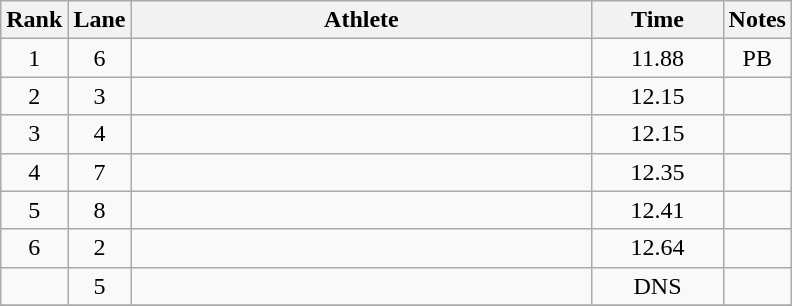<table class="wikitable" style="text-align:center">
<tr>
<th>Rank</th>
<th>Lane</th>
<th width=300>Athlete</th>
<th width=80>Time</th>
<th>Notes</th>
</tr>
<tr>
<td>1</td>
<td>6</td>
<td align=left></td>
<td>11.88</td>
<td>PB</td>
</tr>
<tr>
<td>2</td>
<td>3</td>
<td align=left></td>
<td>12.15</td>
<td></td>
</tr>
<tr>
<td>3</td>
<td>4</td>
<td align=left></td>
<td>12.15</td>
<td></td>
</tr>
<tr>
<td>4</td>
<td>7</td>
<td align=left></td>
<td>12.35</td>
<td></td>
</tr>
<tr>
<td>5</td>
<td>8</td>
<td align=left></td>
<td>12.41</td>
<td></td>
</tr>
<tr>
<td>6</td>
<td>2</td>
<td align=left></td>
<td>12.64</td>
<td></td>
</tr>
<tr>
<td></td>
<td>5</td>
<td align=left></td>
<td>DNS</td>
<td></td>
</tr>
<tr>
</tr>
</table>
